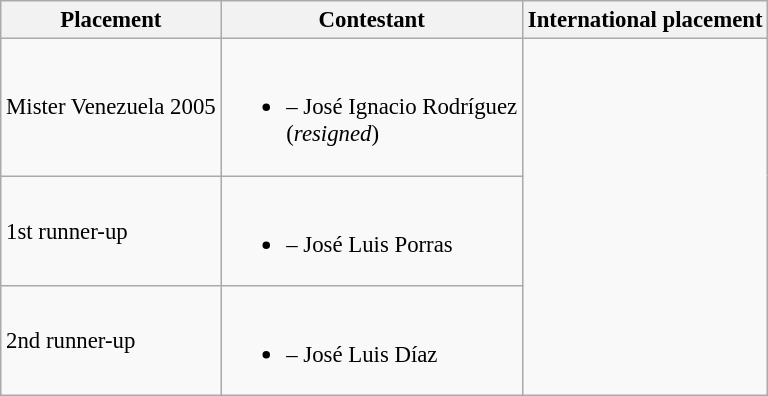<table class="wikitable sortable" style="font-size: 95%;">
<tr>
<th>Placement</th>
<th>Contestant</th>
<th>International placement</th>
</tr>
<tr>
<td>Mister Venezuela 2005</td>
<td><br><ul><li> – José Ignacio Rodríguez<br>(<em>resigned</em>)</li></ul></td>
<td rowspan="4"></td>
</tr>
<tr>
<td>1st runner-up</td>
<td><br><ul><li> – José Luis Porras</li></ul></td>
</tr>
<tr>
<td>2nd runner-up</td>
<td><br><ul><li> – José Luis Díaz</li></ul></td>
</tr>
</table>
